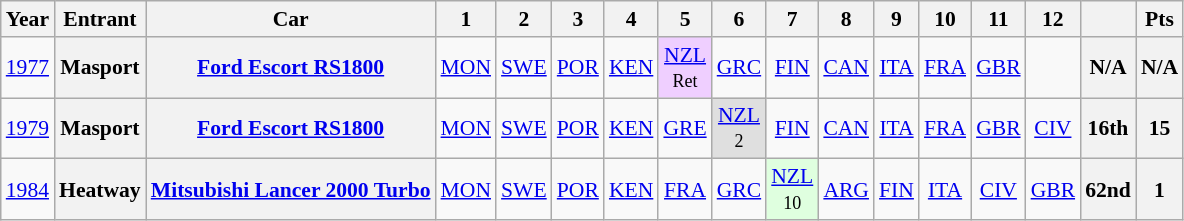<table class="wikitable" style="text-align:center; font-size:90%;">
<tr>
<th>Year</th>
<th>Entrant</th>
<th>Car</th>
<th>1</th>
<th>2</th>
<th>3</th>
<th>4</th>
<th>5</th>
<th>6</th>
<th>7</th>
<th>8</th>
<th>9</th>
<th>10</th>
<th>11</th>
<th>12</th>
<th></th>
<th>Pts</th>
</tr>
<tr>
<td><a href='#'>1977</a></td>
<th>Masport</th>
<th><a href='#'>Ford Escort RS1800</a></th>
<td><a href='#'>MON</a></td>
<td><a href='#'>SWE</a></td>
<td><a href='#'>POR</a></td>
<td><a href='#'>KEN</a></td>
<td style="background:#EFCFFF;"><a href='#'>NZL</a><br><small>Ret</small></td>
<td><a href='#'>GRC</a></td>
<td><a href='#'>FIN</a></td>
<td><a href='#'>CAN</a></td>
<td><a href='#'>ITA</a></td>
<td><a href='#'>FRA</a></td>
<td><a href='#'>GBR</a></td>
<td></td>
<th>N/A</th>
<th>N/A</th>
</tr>
<tr>
<td><a href='#'>1979</a></td>
<th>Masport</th>
<th><a href='#'>Ford Escort RS1800</a></th>
<td><a href='#'>MON</a></td>
<td><a href='#'>SWE</a></td>
<td><a href='#'>POR</a></td>
<td><a href='#'>KEN</a></td>
<td><a href='#'>GRE</a></td>
<td style="background:#DFDFDF;"><a href='#'>NZL</a><br><small>2</small></td>
<td><a href='#'>FIN</a></td>
<td><a href='#'>CAN</a></td>
<td><a href='#'>ITA</a></td>
<td><a href='#'>FRA</a></td>
<td><a href='#'>GBR</a></td>
<td><a href='#'>CIV</a></td>
<th>16th</th>
<th>15</th>
</tr>
<tr>
<td><a href='#'>1984</a></td>
<th>Heatway</th>
<th><a href='#'>Mitsubishi Lancer 2000 Turbo</a></th>
<td><a href='#'>MON</a></td>
<td><a href='#'>SWE</a></td>
<td><a href='#'>POR</a></td>
<td><a href='#'>KEN</a></td>
<td><a href='#'>FRA</a></td>
<td><a href='#'>GRC</a></td>
<td style="background:#DFFFDF;"><a href='#'>NZL</a><br><small>10</small></td>
<td><a href='#'>ARG</a></td>
<td><a href='#'>FIN</a></td>
<td><a href='#'>ITA</a></td>
<td><a href='#'>CIV</a></td>
<td><a href='#'>GBR</a></td>
<th>62nd</th>
<th>1</th>
</tr>
</table>
